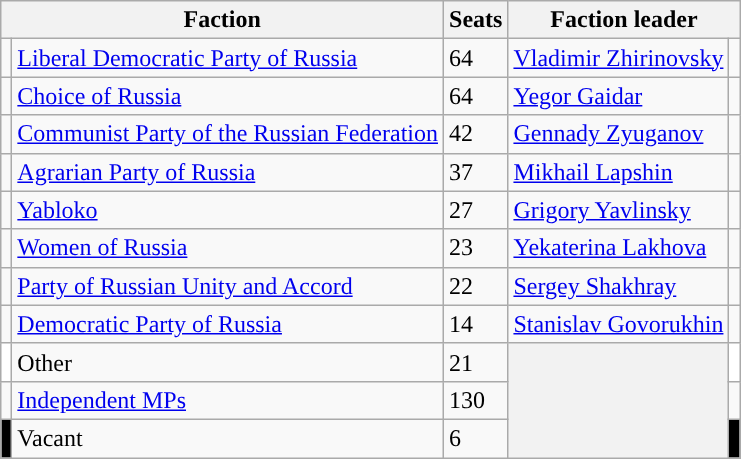<table class=wikitable>
<tr>
<th colspan=2>Faction</th>
<th>Seats</th>
<th colspan=2>Faction leader</th>
</tr>
<tr>
<td style="background-color:"></td>
<td><a href='#'>Liberal Democratic Party of Russia</a></td>
<td>64</td>
<td><a href='#'>Vladimir Zhirinovsky</a></td>
<td style="background-color:"></td>
</tr>
<tr>
<td style="background-color:"></td>
<td><a href='#'>Choice of Russia</a></td>
<td>64</td>
<td><a href='#'>Yegor Gaidar</a></td>
<td style="background-color:"></td>
</tr>
<tr>
<td style="background-color:"></td>
<td><a href='#'>Communist Party of the Russian Federation</a></td>
<td>42</td>
<td><a href='#'>Gennady Zyuganov</a></td>
<td style="background-color:"></td>
</tr>
<tr>
<td style="background-color:"></td>
<td><a href='#'>Agrarian Party of Russia</a></td>
<td>37</td>
<td><a href='#'>Mikhail Lapshin</a></td>
<td style="background-color:"></td>
</tr>
<tr>
<td style="background-color:"></td>
<td><a href='#'>Yabloko</a></td>
<td>27</td>
<td><a href='#'>Grigory Yavlinsky</a></td>
<td style="background-color:"></td>
</tr>
<tr>
<td style="background-color:"></td>
<td><a href='#'>Women of Russia</a></td>
<td>23</td>
<td><a href='#'>Yekaterina Lakhova</a></td>
<td style="background-color:"></td>
</tr>
<tr>
<td style="background-color:"></td>
<td><a href='#'>Party of Russian Unity and Accord</a></td>
<td>22</td>
<td><a href='#'>Sergey Shakhray</a></td>
<td style="background-color:"></td>
</tr>
<tr>
<td style="background-color:"></td>
<td><a href='#'>Democratic Party of Russia</a></td>
<td>14</td>
<td><a href='#'>Stanislav Govorukhin</a></td>
<td style="background-color:"></td>
</tr>
<tr>
<td style="background-color:White"></td>
<td>Other</td>
<td>21</td>
<th rowspan=3></th>
<td style="background-color:White"></td>
</tr>
<tr>
<td style="background-color:"></td>
<td><a href='#'>Independent MPs</a></td>
<td>130</td>
<td style="background-color:"></td>
</tr>
<tr>
<td style="background-color:Black"></td>
<td>Vacant</td>
<td>6</td>
<td style="background-color:Black"></td>
</tr>
</table>
